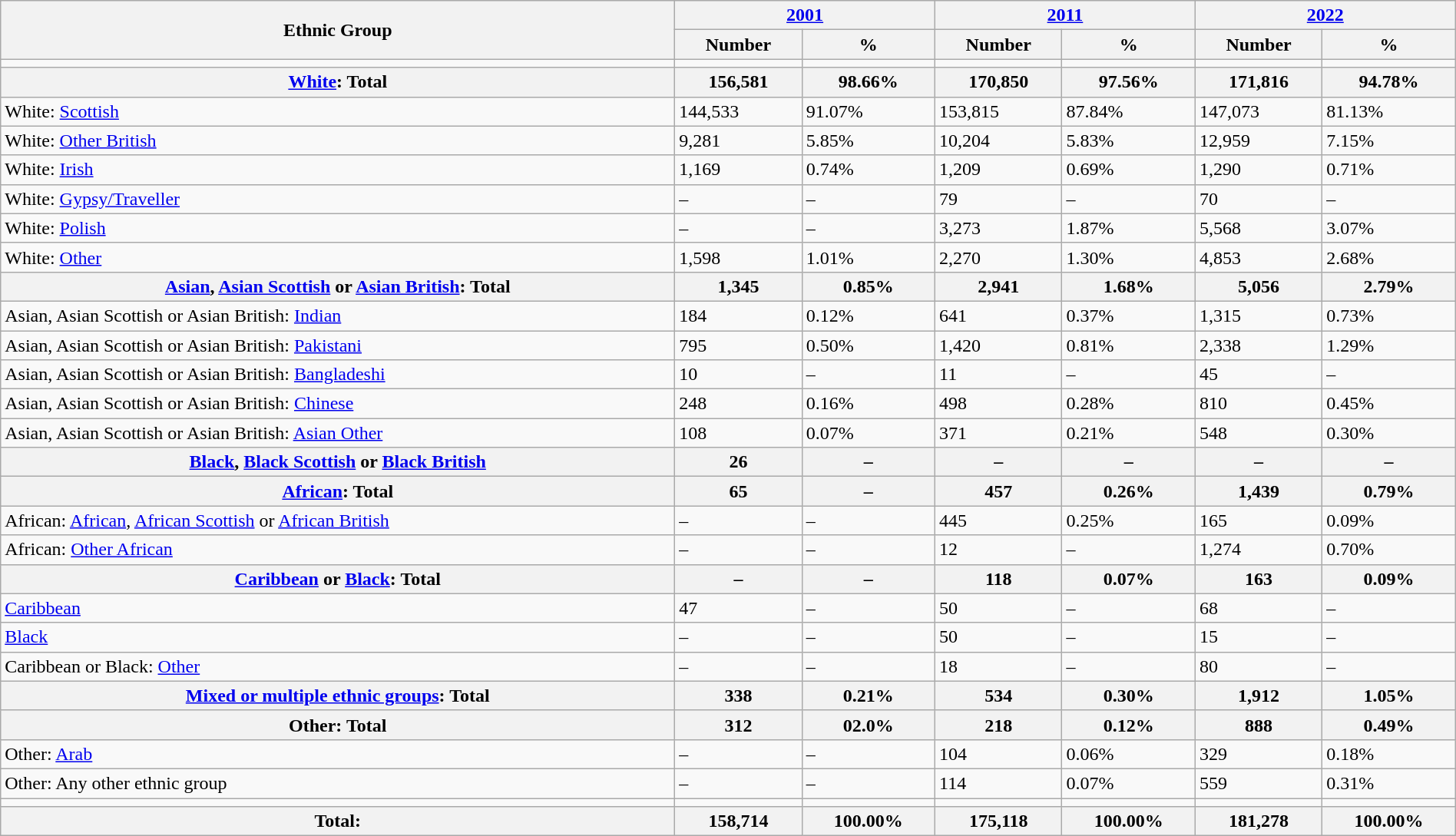<table class="wikitable sortable" width="100%">
<tr>
<th rowspan="2">Ethnic Group</th>
<th colspan="2"><a href='#'>2001</a></th>
<th colspan="2"><a href='#'>2011</a></th>
<th colspan="2"><a href='#'>2022</a></th>
</tr>
<tr>
<th>Number</th>
<th>%</th>
<th>Number</th>
<th>%</th>
<th>Number</th>
<th>%</th>
</tr>
<tr>
<td></td>
<td></td>
<td></td>
<td></td>
<td></td>
<td></td>
<td></td>
</tr>
<tr>
<th><a href='#'>White</a>: Total</th>
<th>156,581</th>
<th>98.66%</th>
<th>170,850</th>
<th>97.56%</th>
<th>171,816</th>
<th>94.78%</th>
</tr>
<tr>
<td>White: <a href='#'>Scottish</a></td>
<td>144,533</td>
<td>91.07%</td>
<td>153,815</td>
<td>87.84%</td>
<td>147,073</td>
<td>81.13%</td>
</tr>
<tr>
<td>White: <a href='#'>Other British</a></td>
<td>9,281</td>
<td>5.85%</td>
<td>10,204</td>
<td>5.83%</td>
<td>12,959</td>
<td>7.15%</td>
</tr>
<tr>
<td>White: <a href='#'>Irish</a></td>
<td>1,169</td>
<td>0.74%</td>
<td>1,209</td>
<td>0.69%</td>
<td>1,290</td>
<td>0.71%</td>
</tr>
<tr>
<td>White: <a href='#'>Gypsy/Traveller</a></td>
<td>–</td>
<td>–</td>
<td>79</td>
<td>–</td>
<td>70</td>
<td>–</td>
</tr>
<tr>
<td>White: <a href='#'>Polish</a></td>
<td>–</td>
<td>–</td>
<td>3,273</td>
<td>1.87%</td>
<td>5,568</td>
<td>3.07%</td>
</tr>
<tr>
<td>White: <a href='#'>Other</a></td>
<td>1,598</td>
<td>1.01%</td>
<td>2,270</td>
<td>1.30%</td>
<td>4,853</td>
<td>2.68%</td>
</tr>
<tr>
<th><a href='#'>Asian</a>, <a href='#'>Asian Scottish</a> or <a href='#'>Asian British</a>: Total</th>
<th>1,345</th>
<th>0.85%</th>
<th>2,941</th>
<th>1.68%</th>
<th>5,056</th>
<th>2.79%</th>
</tr>
<tr>
<td>Asian, Asian Scottish or Asian British: <a href='#'>Indian</a></td>
<td>184</td>
<td>0.12%</td>
<td>641</td>
<td>0.37%</td>
<td>1,315</td>
<td>0.73%</td>
</tr>
<tr>
<td>Asian, Asian Scottish or Asian British: <a href='#'>Pakistani</a></td>
<td>795</td>
<td>0.50%</td>
<td>1,420</td>
<td>0.81%</td>
<td>2,338</td>
<td>1.29%</td>
</tr>
<tr>
<td>Asian, Asian Scottish or Asian British: <a href='#'>Bangladeshi</a></td>
<td>10</td>
<td>–</td>
<td>11</td>
<td>–</td>
<td>45</td>
<td>–</td>
</tr>
<tr>
<td>Asian, Asian Scottish or Asian British: <a href='#'>Chinese</a></td>
<td>248</td>
<td>0.16%</td>
<td>498</td>
<td>0.28%</td>
<td>810</td>
<td>0.45%</td>
</tr>
<tr>
<td>Asian, Asian Scottish or Asian British: <a href='#'>Asian Other</a></td>
<td>108</td>
<td>0.07%</td>
<td>371</td>
<td>0.21%</td>
<td>548</td>
<td>0.30%</td>
</tr>
<tr>
<th><a href='#'>Black</a>, <a href='#'>Black Scottish</a> or <a href='#'>Black British</a></th>
<th>26</th>
<th>–</th>
<th>–</th>
<th>–</th>
<th>–</th>
<th>–</th>
</tr>
<tr>
<th><a href='#'>African</a>: Total</th>
<th>65</th>
<th>–</th>
<th>457</th>
<th>0.26%</th>
<th>1,439</th>
<th>0.79%</th>
</tr>
<tr>
<td>African: <a href='#'>African</a>, <a href='#'>African Scottish</a> or <a href='#'>African British</a></td>
<td>–</td>
<td>–</td>
<td>445</td>
<td>0.25%</td>
<td>165</td>
<td>0.09%</td>
</tr>
<tr>
<td>African: <a href='#'>Other African</a></td>
<td>–</td>
<td>–</td>
<td>12</td>
<td>–</td>
<td>1,274</td>
<td>0.70%</td>
</tr>
<tr>
<th><a href='#'>Caribbean</a> or <a href='#'>Black</a>: Total</th>
<th>–</th>
<th>–</th>
<th>118</th>
<th>0.07%</th>
<th>163</th>
<th>0.09%</th>
</tr>
<tr>
<td><a href='#'>Caribbean</a></td>
<td>47</td>
<td>–</td>
<td>50</td>
<td>–</td>
<td>68</td>
<td>–</td>
</tr>
<tr>
<td><a href='#'>Black</a></td>
<td>–</td>
<td>–</td>
<td>50</td>
<td>–</td>
<td>15</td>
<td>–</td>
</tr>
<tr>
<td>Caribbean or Black: <a href='#'>Other</a></td>
<td>–</td>
<td>–</td>
<td>18</td>
<td>–</td>
<td>80</td>
<td>–</td>
</tr>
<tr>
<th><a href='#'>Mixed or multiple ethnic groups</a>: Total</th>
<th>338</th>
<th>0.21%</th>
<th>534</th>
<th>0.30%</th>
<th>1,912</th>
<th>1.05%</th>
</tr>
<tr>
<th>Other: Total</th>
<th>312</th>
<th>02.0%</th>
<th>218</th>
<th>0.12%</th>
<th>888</th>
<th>0.49%</th>
</tr>
<tr>
<td>Other: <a href='#'>Arab</a></td>
<td>–</td>
<td>–</td>
<td>104</td>
<td>0.06%</td>
<td>329</td>
<td>0.18%</td>
</tr>
<tr>
<td>Other: Any other ethnic group</td>
<td>–</td>
<td>–</td>
<td>114</td>
<td>0.07%</td>
<td>559</td>
<td>0.31%</td>
</tr>
<tr>
<td></td>
<td></td>
<td></td>
<td></td>
<td></td>
<td></td>
<td></td>
</tr>
<tr>
<th>Total:</th>
<th>158,714</th>
<th>100.00%</th>
<th>175,118</th>
<th>100.00%</th>
<th>181,278</th>
<th>100.00%</th>
</tr>
</table>
